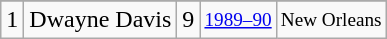<table class="wikitable">
<tr>
</tr>
<tr>
<td>1</td>
<td>Dwayne Davis</td>
<td>9</td>
<td style="font-size:80%;"><a href='#'>1989–90</a></td>
<td style="font-size:80%;">New Orleans</td>
</tr>
</table>
